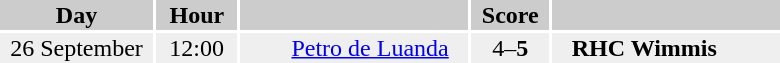<table border="0" style="border: 1px solid #999 style="font-size:90%; background-color:white">
<tr align="center" bgcolor="#cccccc">
<th width="100">  Day  </th>
<th width="30">  Hour  </th>
<th width="150"></th>
<th width="50">Score</th>
<th width="150"></th>
</tr>
<tr align="center" bgcolor="#efefef">
<td>26 September</td>
<td>12:00</td>
<td align="right"><a href='#'>Petro de Luanda</a>   </td>
<td>4–<strong>5</strong></td>
<td align="left">   <strong>RHC Wimmis</strong></td>
</tr>
</table>
